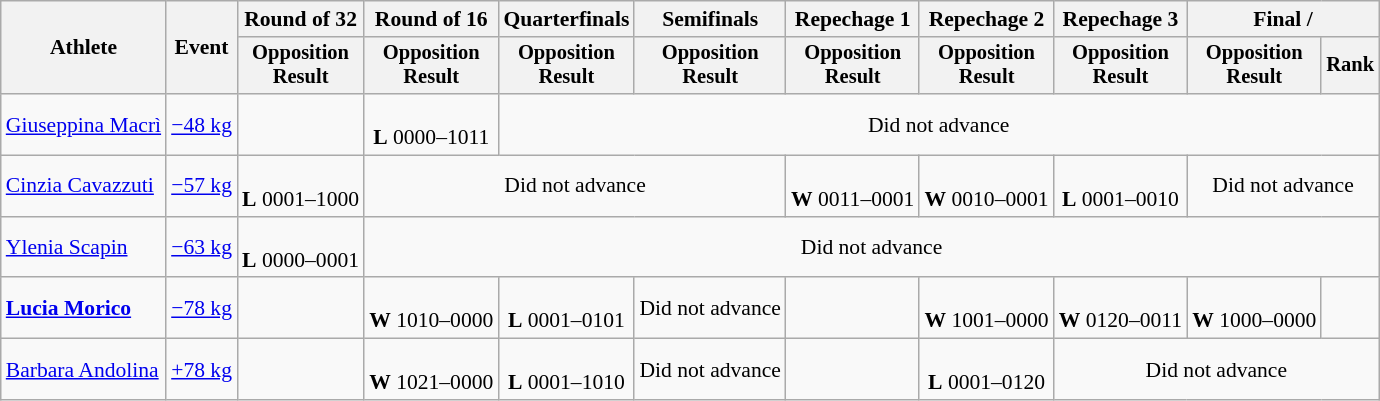<table class="wikitable" style="font-size:90%">
<tr>
<th rowspan="2">Athlete</th>
<th rowspan="2">Event</th>
<th>Round of 32</th>
<th>Round of 16</th>
<th>Quarterfinals</th>
<th>Semifinals</th>
<th>Repechage 1</th>
<th>Repechage 2</th>
<th>Repechage 3</th>
<th colspan=2>Final / </th>
</tr>
<tr style="font-size:95%">
<th>Opposition<br>Result</th>
<th>Opposition<br>Result</th>
<th>Opposition<br>Result</th>
<th>Opposition<br>Result</th>
<th>Opposition<br>Result</th>
<th>Opposition<br>Result</th>
<th>Opposition<br>Result</th>
<th>Opposition<br>Result</th>
<th>Rank</th>
</tr>
<tr align=center>
<td align=left><a href='#'>Giuseppina Macrì</a></td>
<td align=left><a href='#'>−48 kg</a></td>
<td></td>
<td><br><strong>L</strong> 0000–1011</td>
<td colspan=7>Did not advance</td>
</tr>
<tr align=center>
<td align=left><a href='#'>Cinzia Cavazzuti</a></td>
<td align=left><a href='#'>−57 kg</a></td>
<td><br><strong>L</strong> 0001–1000</td>
<td colspan=3>Did not advance</td>
<td><br><strong>W</strong> 0011–0001</td>
<td><br><strong>W</strong> 0010–0001</td>
<td><br><strong>L</strong> 0001–0010</td>
<td colspan=2>Did not advance</td>
</tr>
<tr align=center>
<td align=left><a href='#'>Ylenia Scapin</a></td>
<td align=left><a href='#'>−63 kg</a></td>
<td><br><strong>L</strong> 0000–0001</td>
<td colspan=8>Did not advance</td>
</tr>
<tr align=center>
<td align=left><strong><a href='#'>Lucia Morico</a></strong></td>
<td align=left><a href='#'>−78 kg</a></td>
<td></td>
<td><br><strong>W</strong> 1010–0000</td>
<td><br><strong>L</strong> 0001–0101</td>
<td>Did not advance</td>
<td></td>
<td><br><strong>W</strong> 1001–0000</td>
<td><br><strong>W</strong> 0120–0011</td>
<td><br><strong>W</strong> 1000–0000</td>
<td></td>
</tr>
<tr align=center>
<td align=left><a href='#'>Barbara Andolina</a></td>
<td align=left><a href='#'>+78 kg</a></td>
<td></td>
<td><br><strong>W</strong> 1021–0000</td>
<td><br><strong>L</strong> 0001–1010</td>
<td>Did not advance</td>
<td></td>
<td><br><strong>L</strong> 0001–0120</td>
<td colspan=3>Did not advance</td>
</tr>
</table>
